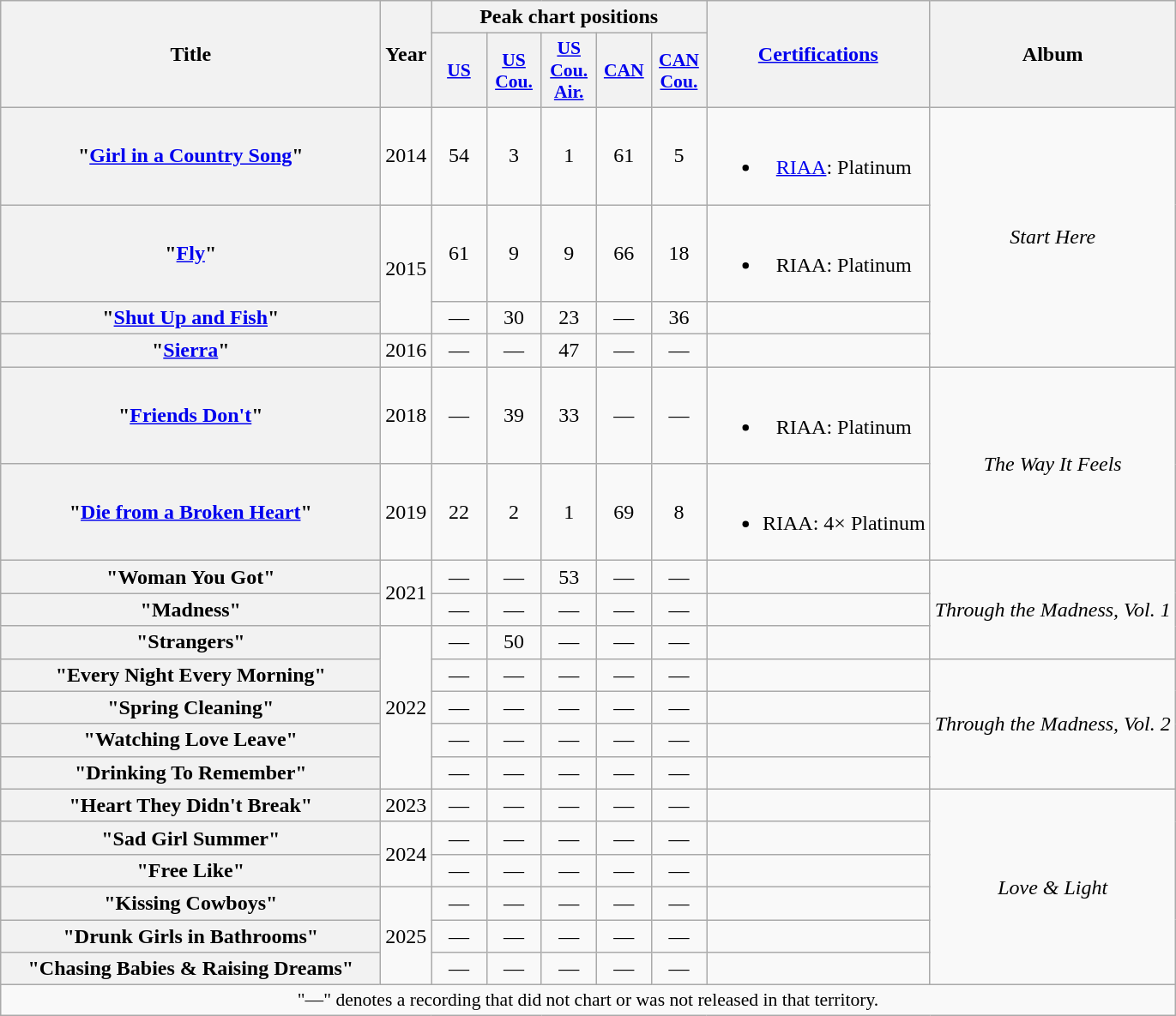<table class="wikitable plainrowheaders" style="text-align:center;">
<tr>
<th scope="col" rowspan="2" style="width:18em;">Title</th>
<th scope="col" rowspan="2">Year</th>
<th scope="col" colspan="5">Peak chart positions</th>
<th scope="col" rowspan="2"><a href='#'>Certifications</a></th>
<th scope="col" rowspan="2">Album</th>
</tr>
<tr>
<th scope="col" style="width:2.5em;font-size:90%;"><a href='#'>US</a><br></th>
<th scope="col" style="width:2.5em;font-size:90%;"><a href='#'>US<br>Cou.</a><br></th>
<th scope="col" style="width:2.5em;font-size:90%;"><a href='#'>US<br>Cou.<br>Air.</a><br></th>
<th scope="col" style="width:2.5em;font-size:90%;"><a href='#'>CAN</a><br></th>
<th scope="col" style="width:2.5em;font-size:90%;"><a href='#'>CAN<br>Cou.</a><br></th>
</tr>
<tr>
<th scope="row">"<a href='#'>Girl in a Country Song</a>"</th>
<td>2014</td>
<td>54</td>
<td>3</td>
<td>1</td>
<td>61</td>
<td>5</td>
<td><br><ul><li><a href='#'>RIAA</a>: Platinum</li></ul></td>
<td rowspan="4"><em>Start Here</em></td>
</tr>
<tr>
<th scope="row">"<a href='#'>Fly</a>"</th>
<td rowspan="2">2015</td>
<td>61</td>
<td>9</td>
<td>9</td>
<td>66</td>
<td>18</td>
<td><br><ul><li>RIAA: Platinum</li></ul></td>
</tr>
<tr>
<th scope="row">"<a href='#'>Shut Up and Fish</a>"</th>
<td>—</td>
<td>30</td>
<td>23</td>
<td>—</td>
<td>36</td>
<td></td>
</tr>
<tr>
<th scope="row">"<a href='#'>Sierra</a>"</th>
<td>2016</td>
<td>—</td>
<td>—</td>
<td>47</td>
<td>—</td>
<td>—</td>
<td></td>
</tr>
<tr>
<th scope="row">"<a href='#'>Friends Don't</a>"</th>
<td>2018</td>
<td>—</td>
<td>39</td>
<td>33</td>
<td>—</td>
<td>—</td>
<td><br><ul><li>RIAA: Platinum</li></ul></td>
<td rowspan="2"><em>The Way It Feels</em></td>
</tr>
<tr>
<th scope="row">"<a href='#'>Die from a Broken Heart</a>"</th>
<td>2019</td>
<td>22</td>
<td>2</td>
<td>1</td>
<td>69</td>
<td>8</td>
<td><br><ul><li>RIAA: 4× Platinum</li></ul></td>
</tr>
<tr>
<th scope="row">"Woman You Got"</th>
<td rowspan="2">2021</td>
<td>—</td>
<td>—</td>
<td>53</td>
<td>—</td>
<td>—</td>
<td></td>
<td rowspan="3"><em>Through the Madness, Vol. 1</em></td>
</tr>
<tr>
<th>"Madness"</th>
<td>—</td>
<td>—</td>
<td>—</td>
<td>—</td>
<td>—</td>
<td></td>
</tr>
<tr>
<th>"Strangers"</th>
<td rowspan="5">2022</td>
<td>—</td>
<td>50</td>
<td>—</td>
<td>—</td>
<td>—</td>
<td></td>
</tr>
<tr>
<th>"Every Night Every Morning"</th>
<td>—</td>
<td>—</td>
<td>—</td>
<td>—</td>
<td>—</td>
<td></td>
<td rowspan="4"><em>Through the Madness, Vol. 2</em></td>
</tr>
<tr>
<th>"Spring Cleaning"</th>
<td>—</td>
<td>—</td>
<td>—</td>
<td>—</td>
<td>—</td>
<td></td>
</tr>
<tr>
<th>"Watching Love Leave"</th>
<td>—</td>
<td>—</td>
<td>—</td>
<td>—</td>
<td>—</td>
<td></td>
</tr>
<tr>
<th>"Drinking To Remember"</th>
<td>—</td>
<td>—</td>
<td>—</td>
<td>—</td>
<td>—</td>
<td></td>
</tr>
<tr>
<th scope="row">"Heart They Didn't Break"</th>
<td>2023</td>
<td>—</td>
<td>—</td>
<td>—</td>
<td>—</td>
<td>—</td>
<td></td>
<td rowspan="6"><em>Love & Light</em></td>
</tr>
<tr>
<th>"Sad Girl Summer"</th>
<td rowspan="2">2024</td>
<td>—</td>
<td>—</td>
<td>—</td>
<td>—</td>
<td>—</td>
<td></td>
</tr>
<tr>
<th>"Free Like"</th>
<td>—</td>
<td>—</td>
<td>—</td>
<td>—</td>
<td>—</td>
<td></td>
</tr>
<tr>
<th>"Kissing Cowboys"</th>
<td rowspan="3">2025</td>
<td>—</td>
<td>—</td>
<td>—</td>
<td>—</td>
<td>—</td>
<td></td>
</tr>
<tr>
<th>"Drunk Girls in Bathrooms"</th>
<td>—</td>
<td>—</td>
<td>—</td>
<td>—</td>
<td>—</td>
<td></td>
</tr>
<tr>
<th>"Chasing Babies & Raising Dreams"</th>
<td>—</td>
<td>—</td>
<td>—</td>
<td>—</td>
<td>—</td>
<td></td>
</tr>
<tr>
<td colspan="14" style="font-size:90%">"—" denotes a recording that did not chart or was not released in that territory.</td>
</tr>
</table>
